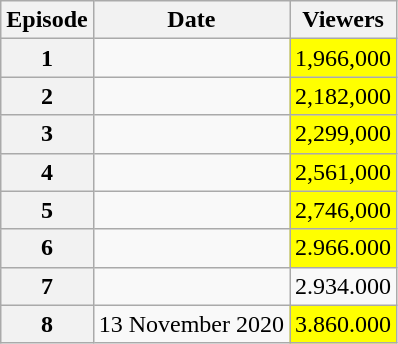<table class="wikitable sortable">
<tr>
<th>Episode</th>
<th>Date</th>
<th>Viewers<br></th>
</tr>
<tr>
<th>1</th>
<td></td>
<td bgcolor="yellow">1,966,000</td>
</tr>
<tr>
<th>2</th>
<td></td>
<td bgcolor="yellow">2,182,000</td>
</tr>
<tr>
<th>3</th>
<td></td>
<td bgcolor="yellow">2,299,000</td>
</tr>
<tr>
<th>4</th>
<td></td>
<td bgcolor="yellow">2,561,000</td>
</tr>
<tr>
<th>5</th>
<td></td>
<td bgcolor="yellow">2,746,000</td>
</tr>
<tr>
<th>6</th>
<td></td>
<td bgcolor="yellow">2.966.000</td>
</tr>
<tr>
<th>7</th>
<td></td>
<td>2.934.000</td>
</tr>
<tr>
<th>8</th>
<td>13 November 2020</td>
<td bgcolor="yellow">3.860.000</td>
</tr>
</table>
